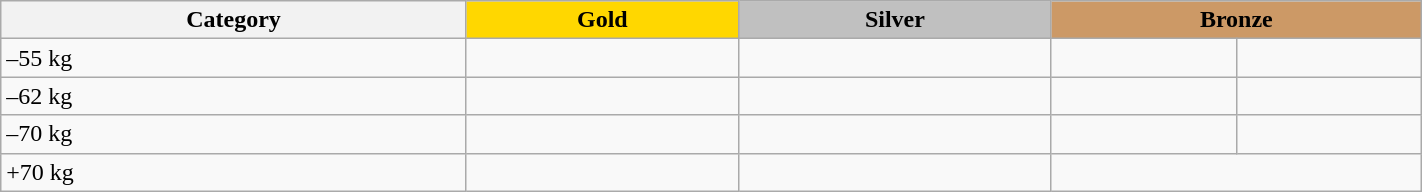<table class=wikitable  width=75%>
<tr>
<th>Category</th>
<th style="background: gold">Gold</th>
<th style="background: silver">Silver</th>
<th style="background: #cc9966" colspan=2>Bronze</th>
</tr>
<tr>
<td>–55 kg</td>
<td></td>
<td></td>
<td></td>
<td></td>
</tr>
<tr>
<td>–62 kg</td>
<td></td>
<td></td>
<td></td>
<td></td>
</tr>
<tr>
<td>–70 kg</td>
<td></td>
<td></td>
<td></td>
<td></td>
</tr>
<tr>
<td>+70 kg</td>
<td></td>
<td></td>
<td colspan=2></td>
</tr>
</table>
